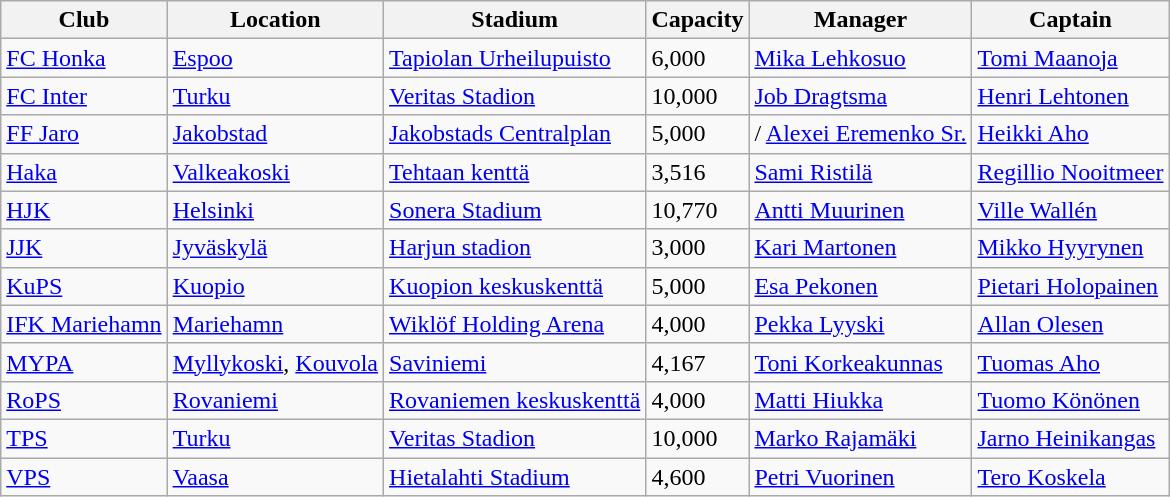<table class="wikitable sortable">
<tr>
<th>Club</th>
<th>Location</th>
<th>Stadium</th>
<th>Capacity</th>
<th>Manager</th>
<th>Captain</th>
</tr>
<tr --->
<td><a href='#'>FC Honka</a></td>
<td><a href='#'>Espoo</a></td>
<td><a href='#'>Tapiolan Urheilupuisto</a></td>
<td>6,000</td>
<td> <a href='#'>Mika Lehkosuo</a></td>
<td> <a href='#'>Tomi Maanoja</a></td>
</tr>
<tr --->
<td><a href='#'>FC Inter</a></td>
<td><a href='#'>Turku</a></td>
<td><a href='#'>Veritas Stadion</a></td>
<td>10,000</td>
<td> <a href='#'>Job Dragtsma</a></td>
<td> <a href='#'>Henri Lehtonen</a></td>
</tr>
<tr --->
<td><a href='#'>FF Jaro</a></td>
<td><a href='#'>Jakobstad</a></td>
<td><a href='#'>Jakobstads Centralplan</a></td>
<td>5,000</td>
<td>/ <a href='#'>Alexei Eremenko Sr.</a></td>
<td> <a href='#'>Heikki Aho</a></td>
</tr>
<tr --->
<td><a href='#'>Haka</a></td>
<td><a href='#'>Valkeakoski</a></td>
<td><a href='#'>Tehtaan kenttä</a></td>
<td>3,516</td>
<td> <a href='#'>Sami Ristilä</a></td>
<td> <a href='#'>Regillio Nooitmeer</a></td>
</tr>
<tr --->
<td><a href='#'>HJK</a></td>
<td><a href='#'>Helsinki</a></td>
<td><a href='#'>Sonera Stadium</a></td>
<td>10,770</td>
<td> <a href='#'>Antti Muurinen</a></td>
<td> <a href='#'>Ville Wallén</a></td>
</tr>
<tr --->
<td><a href='#'>JJK</a></td>
<td><a href='#'>Jyväskylä</a></td>
<td><a href='#'>Harjun stadion</a></td>
<td>3,000</td>
<td> <a href='#'>Kari Martonen</a></td>
<td> <a href='#'>Mikko Hyyrynen</a></td>
</tr>
<tr --->
<td><a href='#'>KuPS</a></td>
<td><a href='#'>Kuopio</a></td>
<td><a href='#'>Kuopion keskuskenttä</a></td>
<td>5,000</td>
<td> <a href='#'>Esa Pekonen</a></td>
<td> <a href='#'>Pietari Holopainen</a></td>
</tr>
<tr --->
<td><a href='#'>IFK Mariehamn</a></td>
<td><a href='#'>Mariehamn</a></td>
<td><a href='#'>Wiklöf Holding Arena</a></td>
<td>4,000</td>
<td> <a href='#'>Pekka Lyyski</a></td>
<td> <a href='#'>Allan Olesen</a></td>
</tr>
<tr --->
<td><a href='#'>MYPA</a></td>
<td><a href='#'>Myllykoski</a>, <a href='#'>Kouvola</a></td>
<td><a href='#'>Saviniemi</a></td>
<td>4,167</td>
<td> <a href='#'>Toni Korkeakunnas</a></td>
<td> <a href='#'>Tuomas Aho</a></td>
</tr>
<tr --->
<td><a href='#'>RoPS</a></td>
<td><a href='#'>Rovaniemi</a></td>
<td><a href='#'>Rovaniemen keskuskenttä</a></td>
<td>4,000</td>
<td> <a href='#'>Matti Hiukka</a></td>
<td> <a href='#'>Tuomo Könönen</a></td>
</tr>
<tr --->
<td><a href='#'>TPS</a></td>
<td><a href='#'>Turku</a></td>
<td><a href='#'>Veritas Stadion</a></td>
<td>10,000</td>
<td> <a href='#'>Marko Rajamäki</a></td>
<td> <a href='#'>Jarno Heinikangas</a></td>
</tr>
<tr --->
<td><a href='#'>VPS</a></td>
<td><a href='#'>Vaasa</a></td>
<td><a href='#'>Hietalahti Stadium</a></td>
<td>4,600</td>
<td> <a href='#'>Petri Vuorinen</a></td>
<td> <a href='#'>Tero Koskela</a></td>
</tr>
</table>
